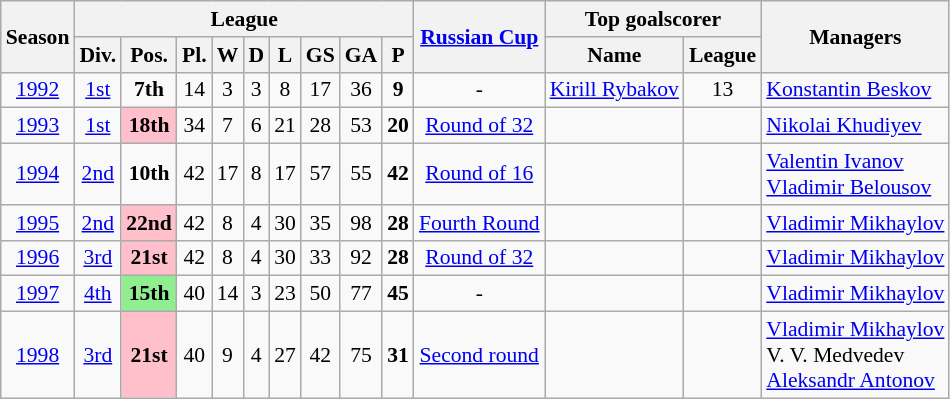<table class="wikitable mw-collapsible mw-collapsed" align=center cellspacing="0" cellpadding="3" style="border:1px solid #AAAAAA;font-size:90%">
<tr style="background:#efefef;">
<th rowspan="2">Season</th>
<th colspan="9">League</th>
<th rowspan="2"><a href='#'>Russian Cup</a></th>
<th colspan="2">Top goalscorer</th>
<th rowspan="2">Managers</th>
</tr>
<tr>
<th>Div.</th>
<th>Pos.</th>
<th>Pl.</th>
<th>W</th>
<th>D</th>
<th>L</th>
<th>GS</th>
<th>GA</th>
<th>P</th>
<th>Name</th>
<th>League</th>
</tr>
<tr>
<td align=center><a href='#'>1992</a></td>
<td align=center><a href='#'>1st</a></td>
<td align=center><strong>7th</strong></td>
<td align=center>14</td>
<td align=center>3</td>
<td align=center>3</td>
<td align=center>8</td>
<td align=center>17</td>
<td align=center>36</td>
<td align=center><strong>9</strong></td>
<td align=center>-</td>
<td align=left> <a href='#'>Kirill Rybakov</a></td>
<td align=center>13</td>
<td align=left> <a href='#'>Konstantin Beskov</a></td>
</tr>
<tr>
<td align=center><a href='#'>1993</a></td>
<td align=center><a href='#'>1st</a></td>
<td align=center style="background:pink"><strong>18th</strong></td>
<td align=center>34</td>
<td align=center>7</td>
<td align=center>6</td>
<td align=center>21</td>
<td align=center>28</td>
<td align=center>53</td>
<td align=center><strong>20</strong></td>
<td align=center><a href='#'>Round of 32</a></td>
<td align=left></td>
<td align=center></td>
<td align=left> <a href='#'>Nikolai Khudiyev</a></td>
</tr>
<tr>
<td align=center><a href='#'>1994</a></td>
<td align=center><a href='#'>2nd</a></td>
<td align=center><strong>10th</strong></td>
<td align=center>42</td>
<td align=center>17</td>
<td align=center>8</td>
<td align=center>17</td>
<td align=center>57</td>
<td align=center>55</td>
<td align=center><strong>42</strong></td>
<td align=center><a href='#'>Round of 16</a></td>
<td align=left></td>
<td align=center></td>
<td align=left> <a href='#'>Valentin Ivanov</a> <br>  <a href='#'>Vladimir Belousov</a></td>
</tr>
<tr>
<td align=center><a href='#'>1995</a></td>
<td align=center><a href='#'>2nd</a></td>
<td align=center style="background:pink"><strong>22nd</strong></td>
<td align=center>42</td>
<td align=center>8</td>
<td align=center>4</td>
<td align=center>30</td>
<td align=center>35</td>
<td align=center>98</td>
<td align=center><strong>28</strong></td>
<td align=center><a href='#'>Fourth Round</a></td>
<td align=left></td>
<td align=center></td>
<td align=left> <a href='#'>Vladimir Mikhaylov</a></td>
</tr>
<tr>
<td align=center><a href='#'>1996</a></td>
<td align=center><a href='#'>3rd</a></td>
<td align=center style="background:pink"><strong>21st</strong></td>
<td align=center>42</td>
<td align=center>8</td>
<td align=center>4</td>
<td align=center>30</td>
<td align=center>33</td>
<td align=center>92</td>
<td align=center><strong>28</strong></td>
<td align=center><a href='#'>Round of 32</a></td>
<td align=left></td>
<td align=center></td>
<td align=left> <a href='#'>Vladimir Mikhaylov</a></td>
</tr>
<tr>
<td align=center><a href='#'>1997</a></td>
<td align=center><a href='#'>4th</a></td>
<td align=center style="background:lightgreen"><strong>15th</strong></td>
<td align=center>40</td>
<td align=center>14</td>
<td align=center>3</td>
<td align=center>23</td>
<td align=center>50</td>
<td align=center>77</td>
<td align=center><strong>45</strong></td>
<td align=center>-</td>
<td align=left></td>
<td align=center></td>
<td align=left> <a href='#'>Vladimir Mikhaylov</a></td>
</tr>
<tr>
<td align=center><a href='#'>1998</a></td>
<td align=center><a href='#'>3rd</a></td>
<td align=center style="background:pink"><strong>21st</strong></td>
<td align=center>40</td>
<td align=center>9</td>
<td align=center>4</td>
<td align=center>27</td>
<td align=center>42</td>
<td align=center>75</td>
<td align=center><strong>31</strong></td>
<td align=center><a href='#'>Second round</a></td>
<td align=left></td>
<td align=center></td>
<td align=left> <a href='#'>Vladimir Mikhaylov</a> <br>  V. V. Medvedev <br>  <a href='#'>Aleksandr Antonov</a></td>
</tr>
</table>
